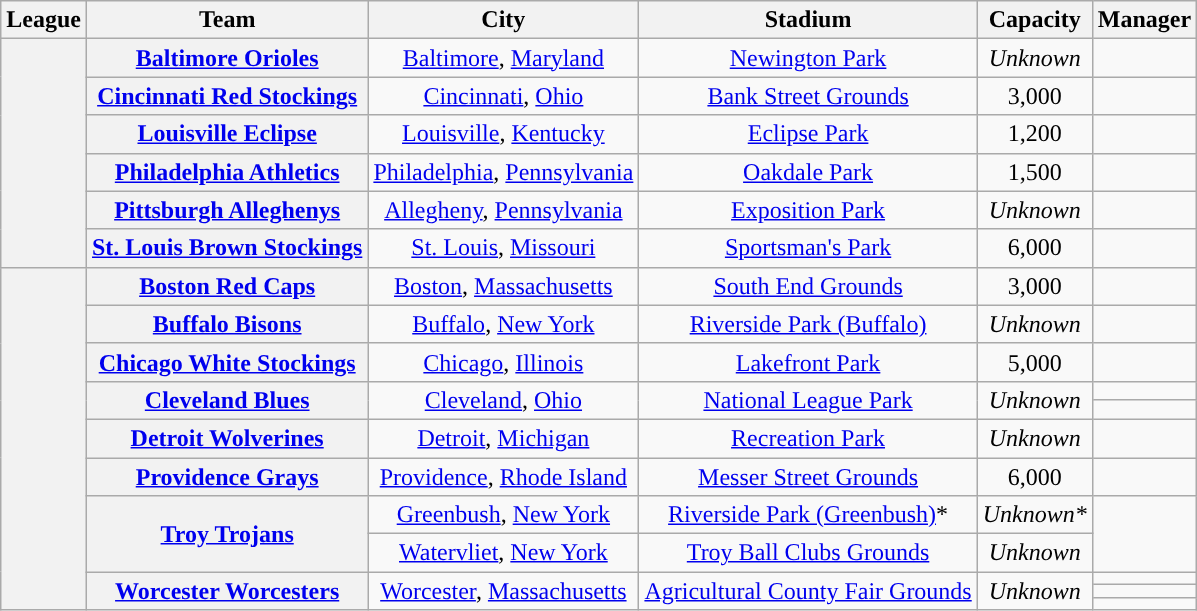<table class="wikitable sortable plainrowheaders" style="text-align:center;">
<tr>
<th scope="col">League</th>
<th scope="col">Team</th>
<th scope="col">City</th>
<th scope="col">Stadium</th>
<th scope="col">Capacity</th>
<th scope="col">Manager</th>
</tr>
<tr>
<th rowspan="6"></th>
<th scope="row"><a href='#'>Baltimore Orioles</a></th>
<td><a href='#'>Baltimore</a>, <a href='#'>Maryland</a></td>
<td><a href='#'>Newington Park</a></td>
<td><em>Unknown</em></td>
<td></td>
</tr>
<tr>
<th scope="row"><a href='#'>Cincinnati Red Stockings</a></th>
<td><a href='#'>Cincinnati</a>, <a href='#'>Ohio</a></td>
<td><a href='#'>Bank Street Grounds</a></td>
<td>3,000</td>
<td></td>
</tr>
<tr>
<th scope="row"><a href='#'>Louisville Eclipse</a></th>
<td><a href='#'>Louisville</a>, <a href='#'>Kentucky</a></td>
<td><a href='#'>Eclipse Park</a></td>
<td>1,200</td>
<td></td>
</tr>
<tr>
<th scope="row"><a href='#'>Philadelphia Athletics</a></th>
<td><a href='#'>Philadelphia</a>, <a href='#'>Pennsylvania</a></td>
<td><a href='#'>Oakdale Park</a></td>
<td>1,500</td>
<td></td>
</tr>
<tr>
<th scope="row"><a href='#'>Pittsburgh Alleghenys</a></th>
<td><a href='#'>Allegheny</a>, <a href='#'>Pennsylvania</a></td>
<td><a href='#'>Exposition Park</a></td>
<td><em>Unknown</em></td>
<td></td>
</tr>
<tr>
<th scope="row"><a href='#'>St. Louis Brown Stockings</a></th>
<td><a href='#'>St. Louis</a>, <a href='#'>Missouri</a></td>
<td><a href='#'>Sportsman's Park</a></td>
<td>6,000</td>
<td></td>
</tr>
<tr>
<th rowspan="12"></th>
<th scope="row"><a href='#'>Boston Red Caps</a></th>
<td><a href='#'>Boston</a>, <a href='#'>Massachusetts</a></td>
<td><a href='#'>South End Grounds</a></td>
<td>3,000</td>
<td></td>
</tr>
<tr>
<th scope="row"><a href='#'>Buffalo Bisons</a></th>
<td><a href='#'>Buffalo</a>, <a href='#'>New York</a></td>
<td><a href='#'>Riverside Park (Buffalo)</a></td>
<td><em>Unknown</em></td>
<td></td>
</tr>
<tr>
<th scope="row"><a href='#'>Chicago White Stockings</a></th>
<td><a href='#'>Chicago</a>, <a href='#'>Illinois</a></td>
<td><a href='#'>Lakefront Park</a></td>
<td>5,000</td>
<td></td>
</tr>
<tr>
<th rowspan="2" scope="row"><a href='#'>Cleveland Blues</a></th>
<td rowspan="2"><a href='#'>Cleveland</a>, <a href='#'>Ohio</a></td>
<td rowspan="2"><a href='#'>National League Park</a></td>
<td rowspan="2"><em>Unknown</em></td>
<td></td>
</tr>
<tr>
<td></td>
</tr>
<tr>
<th scope="row"><a href='#'>Detroit Wolverines</a></th>
<td><a href='#'>Detroit</a>, <a href='#'>Michigan</a></td>
<td><a href='#'>Recreation Park</a></td>
<td><em>Unknown</em></td>
<td></td>
</tr>
<tr>
<th scope="row"><a href='#'>Providence Grays</a></th>
<td><a href='#'>Providence</a>, <a href='#'>Rhode Island</a></td>
<td><a href='#'>Messer Street Grounds</a></td>
<td>6,000</td>
<td></td>
</tr>
<tr>
<th rowspan="2" scope="row"><a href='#'>Troy Trojans</a></th>
<td><a href='#'>Greenbush</a>, <a href='#'>New York</a></td>
<td><a href='#'>Riverside Park (Greenbush)</a>*</td>
<td><em>Unknown*</em></td>
<td rowspan="2"></td>
</tr>
<tr>
<td><a href='#'>Watervliet</a>, <a href='#'>New York</a></td>
<td><a href='#'>Troy Ball Clubs Grounds</a></td>
<td><em>Unknown</em></td>
</tr>
<tr>
<th rowspan="3" scope="row"><a href='#'>Worcester Worcesters</a></th>
<td rowspan="3"><a href='#'>Worcester</a>, <a href='#'>Massachusetts</a></td>
<td rowspan="3"><a href='#'>Agricultural County Fair Grounds</a></td>
<td rowspan="3"><em>Unknown</em></td>
<td></td>
</tr>
<tr>
<td></td>
</tr>
<tr>
<td></td>
</tr>
</table>
